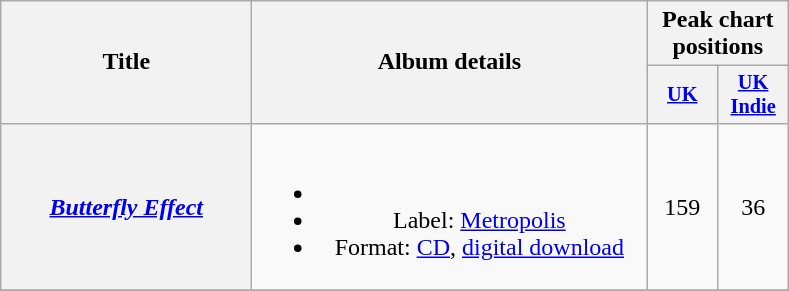<table class="wikitable plainrowheaders" style="text-align:center;">
<tr>
<th scope="col" rowspan="2" style="width:10em;">Title</th>
<th scope="col" rowspan="2" style="width:16em;">Album details</th>
<th scope="col" colspan="2">Peak chart positions</th>
</tr>
<tr>
<th scope="col" style="width:3em;font-size:85%;"><a href='#'>UK</a><br></th>
<th scope="col" style="width:3em;font-size:85%;"><a href='#'>UK<br>Indie</a><br></th>
</tr>
<tr>
<th scope="row"><em><a href='#'>Butterfly Effect</a></em></th>
<td><br><ul><li></li><li>Label: <a href='#'>Metropolis</a></li><li>Format: <a href='#'>CD</a>, <a href='#'>digital download</a></li></ul></td>
<td>159</td>
<td>36</td>
</tr>
<tr>
</tr>
</table>
